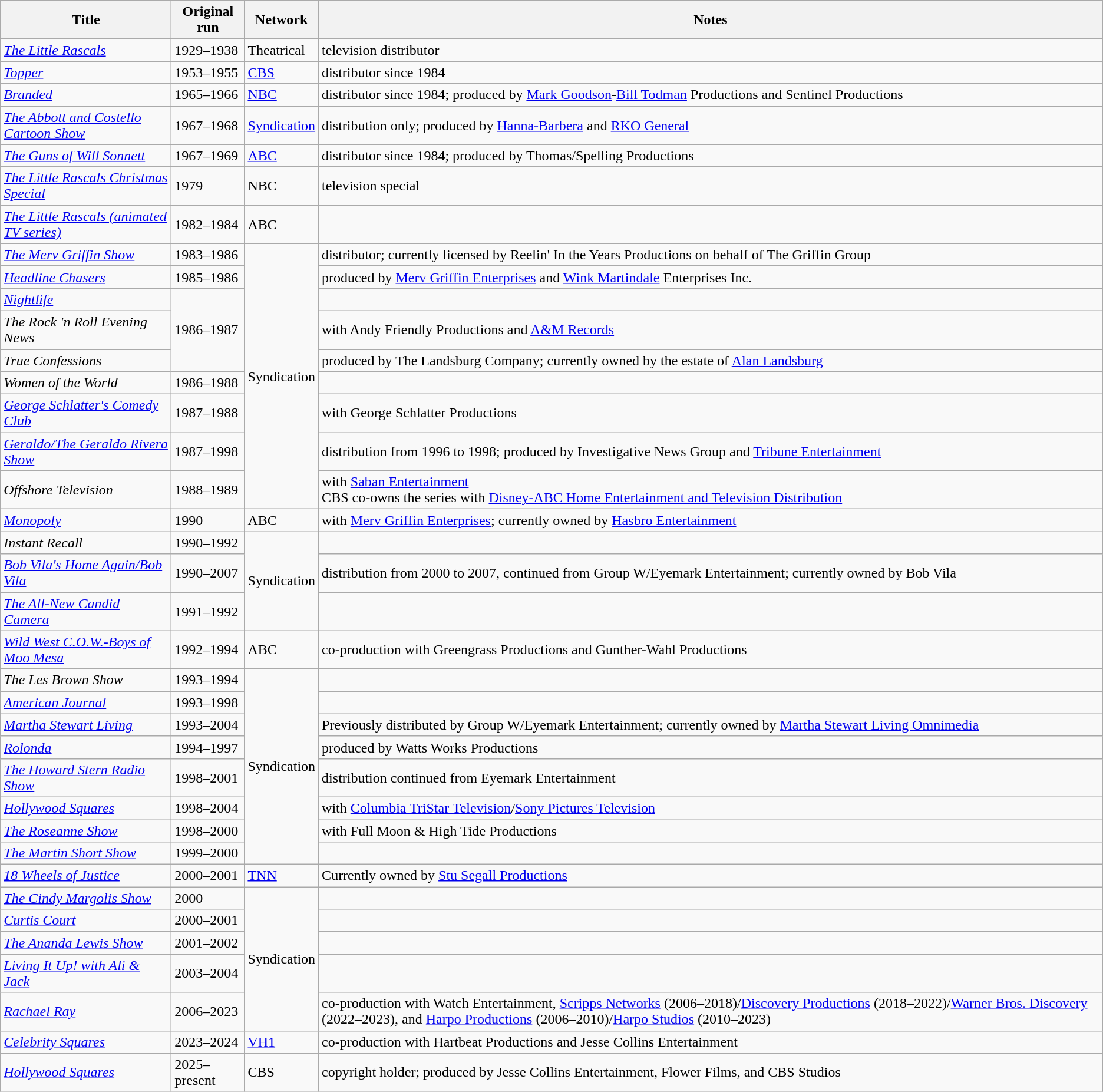<table class="wikitable sortable">
<tr>
<th>Title</th>
<th>Original run</th>
<th>Network</th>
<th>Notes</th>
</tr>
<tr>
<td><em><a href='#'>The Little Rascals</a></em></td>
<td>1929–1938</td>
<td>Theatrical</td>
<td>television distributor</td>
</tr>
<tr>
<td><em><a href='#'>Topper</a></em></td>
<td>1953–1955</td>
<td><a href='#'>CBS</a></td>
<td>distributor since 1984</td>
</tr>
<tr>
<td><em><a href='#'>Branded</a></em></td>
<td>1965–1966</td>
<td><a href='#'>NBC</a></td>
<td>distributor since 1984; produced by <a href='#'>Mark Goodson</a>-<a href='#'>Bill Todman</a> Productions and Sentinel Productions</td>
</tr>
<tr>
<td><em><a href='#'>The Abbott and Costello Cartoon Show</a></em></td>
<td>1967–1968</td>
<td><a href='#'>Syndication</a></td>
<td>distribution only; produced by <a href='#'>Hanna-Barbera</a> and <a href='#'>RKO General</a></td>
</tr>
<tr>
<td><em><a href='#'>The Guns of Will Sonnett</a></em></td>
<td>1967–1969</td>
<td><a href='#'>ABC</a></td>
<td>distributor since 1984; produced by Thomas/Spelling Productions</td>
</tr>
<tr>
<td><em><a href='#'>The Little Rascals Christmas Special</a></em></td>
<td>1979</td>
<td>NBC</td>
<td>television special</td>
</tr>
<tr>
<td><em><a href='#'>The Little Rascals (animated TV series)</a></em></td>
<td>1982–1984</td>
<td>ABC</td>
<td></td>
</tr>
<tr>
<td><em><a href='#'>The Merv Griffin Show</a></em></td>
<td>1983–1986</td>
<td rowspan="9">Syndication</td>
<td>distributor; currently licensed by Reelin' In the Years Productions on behalf of The Griffin Group</td>
</tr>
<tr>
<td><em><a href='#'>Headline Chasers</a></em></td>
<td>1985–1986</td>
<td>produced by <a href='#'>Merv Griffin Enterprises</a> and <a href='#'>Wink Martindale</a> Enterprises Inc.</td>
</tr>
<tr>
<td><em><a href='#'>Nightlife</a></em></td>
<td rowspan="3">1986–1987</td>
<td></td>
</tr>
<tr>
<td><em>The Rock 'n Roll Evening News</em></td>
<td>with Andy Friendly Productions and <a href='#'>A&M Records</a></td>
</tr>
<tr>
<td><em>True Confessions</em></td>
<td>produced by The Landsburg Company; currently owned by the estate of <a href='#'>Alan Landsburg</a></td>
</tr>
<tr>
<td><em>Women of the World</em></td>
<td>1986–1988</td>
<td></td>
</tr>
<tr>
<td><em><a href='#'>George Schlatter's Comedy Club</a></em></td>
<td>1987–1988</td>
<td>with George Schlatter Productions</td>
</tr>
<tr>
<td><em><a href='#'>Geraldo/The Geraldo Rivera Show</a></em></td>
<td>1987–1998</td>
<td>distribution from 1996 to 1998; produced by Investigative News Group and <a href='#'>Tribune Entertainment</a></td>
</tr>
<tr>
<td><em>Offshore Television</em></td>
<td>1988–1989</td>
<td>with <a href='#'>Saban Entertainment</a><br>CBS co-owns the series with <a href='#'>Disney-ABC Home Entertainment and Television Distribution</a></td>
</tr>
<tr>
<td><em><a href='#'>Monopoly</a></em></td>
<td>1990</td>
<td>ABC</td>
<td>with <a href='#'>Merv Griffin Enterprises</a>; currently owned by <a href='#'>Hasbro Entertainment</a></td>
</tr>
<tr>
<td><em>Instant Recall</em></td>
<td>1990–1992</td>
<td rowspan="3">Syndication</td>
<td></td>
</tr>
<tr>
<td><em><a href='#'>Bob Vila's Home Again/Bob Vila</a></em></td>
<td>1990–2007</td>
<td>distribution from 2000 to 2007, continued from Group W/Eyemark Entertainment; currently owned by Bob Vila</td>
</tr>
<tr>
<td><em><a href='#'>The All-New Candid Camera</a></em></td>
<td>1991–1992</td>
<td></td>
</tr>
<tr>
<td><em><a href='#'>Wild West C.O.W.-Boys of Moo Mesa</a></em></td>
<td>1992–1994</td>
<td>ABC</td>
<td>co-production with Greengrass Productions and Gunther-Wahl Productions</td>
</tr>
<tr>
<td><em>The Les Brown Show</em></td>
<td>1993–1994</td>
<td rowspan="8">Syndication</td>
<td></td>
</tr>
<tr>
<td><em><a href='#'>American Journal</a></em></td>
<td>1993–1998</td>
<td></td>
</tr>
<tr>
<td><em><a href='#'>Martha Stewart Living</a></em></td>
<td>1993–2004</td>
<td>Previously distributed by Group W/Eyemark Entertainment; currently owned by <a href='#'>Martha Stewart Living Omnimedia</a></td>
</tr>
<tr>
<td><em><a href='#'>Rolonda</a></em></td>
<td>1994–1997</td>
<td>produced by Watts Works Productions</td>
</tr>
<tr>
<td><em><a href='#'>The Howard Stern Radio Show</a></em></td>
<td>1998–2001</td>
<td>distribution continued from Eyemark Entertainment</td>
</tr>
<tr>
<td><em><a href='#'>Hollywood Squares</a></em></td>
<td>1998–2004</td>
<td>with <a href='#'>Columbia TriStar Television</a>/<a href='#'>Sony Pictures Television</a></td>
</tr>
<tr>
<td><em><a href='#'>The Roseanne Show</a></em></td>
<td>1998–2000</td>
<td>with Full Moon & High Tide Productions</td>
</tr>
<tr>
<td><em><a href='#'>The Martin Short Show</a></em></td>
<td>1999–2000</td>
<td></td>
</tr>
<tr>
<td><em><a href='#'>18 Wheels of Justice</a></em></td>
<td>2000–2001</td>
<td><a href='#'>TNN</a></td>
<td>Currently owned by <a href='#'>Stu Segall Productions</a></td>
</tr>
<tr>
<td><em><a href='#'>The Cindy Margolis Show</a></em></td>
<td>2000</td>
<td rowspan="5">Syndication</td>
<td></td>
</tr>
<tr>
<td><em><a href='#'>Curtis Court</a></em></td>
<td>2000–2001</td>
<td></td>
</tr>
<tr>
<td><em><a href='#'>The Ananda Lewis Show</a></em></td>
<td>2001–2002</td>
<td></td>
</tr>
<tr>
<td><em><a href='#'>Living It Up! with Ali & Jack</a></em></td>
<td>2003–2004</td>
<td></td>
</tr>
<tr>
<td><em><a href='#'>Rachael Ray</a></em></td>
<td>2006–2023</td>
<td>co-production with Watch Entertainment, <a href='#'>Scripps Networks</a> (2006–2018)/<a href='#'>Discovery Productions</a> (2018–2022)/<a href='#'>Warner Bros. Discovery</a> (2022–2023), and <a href='#'>Harpo Productions</a> (2006–2010)/<a href='#'>Harpo Studios</a> (2010–2023)</td>
</tr>
<tr>
<td><em><a href='#'>Celebrity Squares</a></em></td>
<td>2023–2024</td>
<td><a href='#'>VH1</a></td>
<td>co-production with Hartbeat Productions and Jesse Collins Entertainment</td>
</tr>
<tr>
<td><em><a href='#'>Hollywood Squares</a></em></td>
<td>2025–present</td>
<td>CBS</td>
<td>copyright holder; produced by Jesse Collins Entertainment, Flower Films, and CBS Studios</td>
</tr>
</table>
